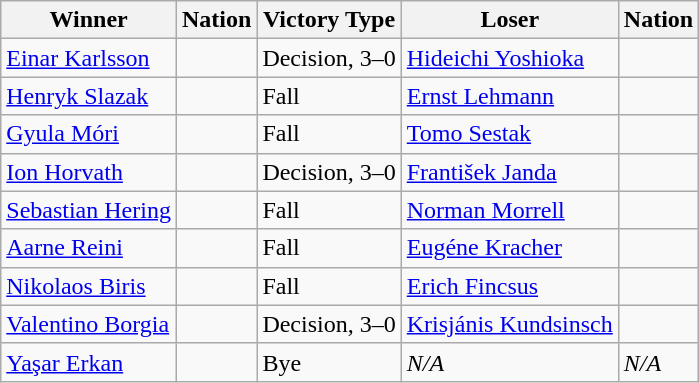<table class="wikitable sortable" style="text-align:left;">
<tr>
<th>Winner</th>
<th>Nation</th>
<th>Victory Type</th>
<th>Loser</th>
<th>Nation</th>
</tr>
<tr>
<td><a href='#'>Einar Karlsson</a></td>
<td></td>
<td>Decision, 3–0</td>
<td><a href='#'>Hideichi Yoshioka</a></td>
<td></td>
</tr>
<tr>
<td><a href='#'>Henryk Slazak</a></td>
<td></td>
<td>Fall</td>
<td><a href='#'>Ernst Lehmann</a></td>
<td></td>
</tr>
<tr>
<td><a href='#'>Gyula Móri</a></td>
<td></td>
<td>Fall</td>
<td><a href='#'>Tomo Sestak</a></td>
<td></td>
</tr>
<tr>
<td><a href='#'>Ion Horvath</a></td>
<td></td>
<td>Decision, 3–0</td>
<td><a href='#'>František Janda</a></td>
<td></td>
</tr>
<tr>
<td><a href='#'>Sebastian Hering</a></td>
<td></td>
<td>Fall</td>
<td><a href='#'>Norman Morrell</a></td>
<td></td>
</tr>
<tr>
<td><a href='#'>Aarne Reini</a></td>
<td></td>
<td>Fall</td>
<td><a href='#'>Eugéne Kracher</a></td>
<td></td>
</tr>
<tr>
<td><a href='#'>Nikolaos Biris</a></td>
<td></td>
<td>Fall</td>
<td><a href='#'>Erich Fincsus</a></td>
<td></td>
</tr>
<tr>
<td><a href='#'>Valentino Borgia</a></td>
<td></td>
<td>Decision, 3–0</td>
<td><a href='#'>Krisjánis Kundsinsch</a></td>
<td></td>
</tr>
<tr>
<td><a href='#'>Yaşar Erkan</a></td>
<td></td>
<td>Bye</td>
<td><em>N/A</em></td>
<td><em>N/A</em></td>
</tr>
</table>
